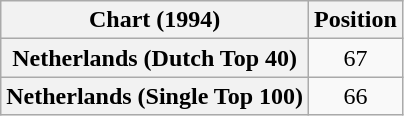<table class="wikitable sortable plainrowheaders" style="text-align:center">
<tr>
<th>Chart (1994)</th>
<th>Position</th>
</tr>
<tr>
<th scope="row">Netherlands (Dutch Top 40)</th>
<td>67</td>
</tr>
<tr>
<th scope="row">Netherlands (Single Top 100)</th>
<td>66</td>
</tr>
</table>
